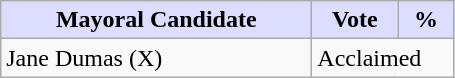<table class="wikitable">
<tr>
<th style="background:#ddf; width:200px;">Mayoral Candidate </th>
<th style="background:#ddf; width:50px;">Vote</th>
<th style="background:#ddf; width:30px;">%</th>
</tr>
<tr>
<td>Jane Dumas (X)</td>
<td colspan="2">Acclaimed</td>
</tr>
</table>
